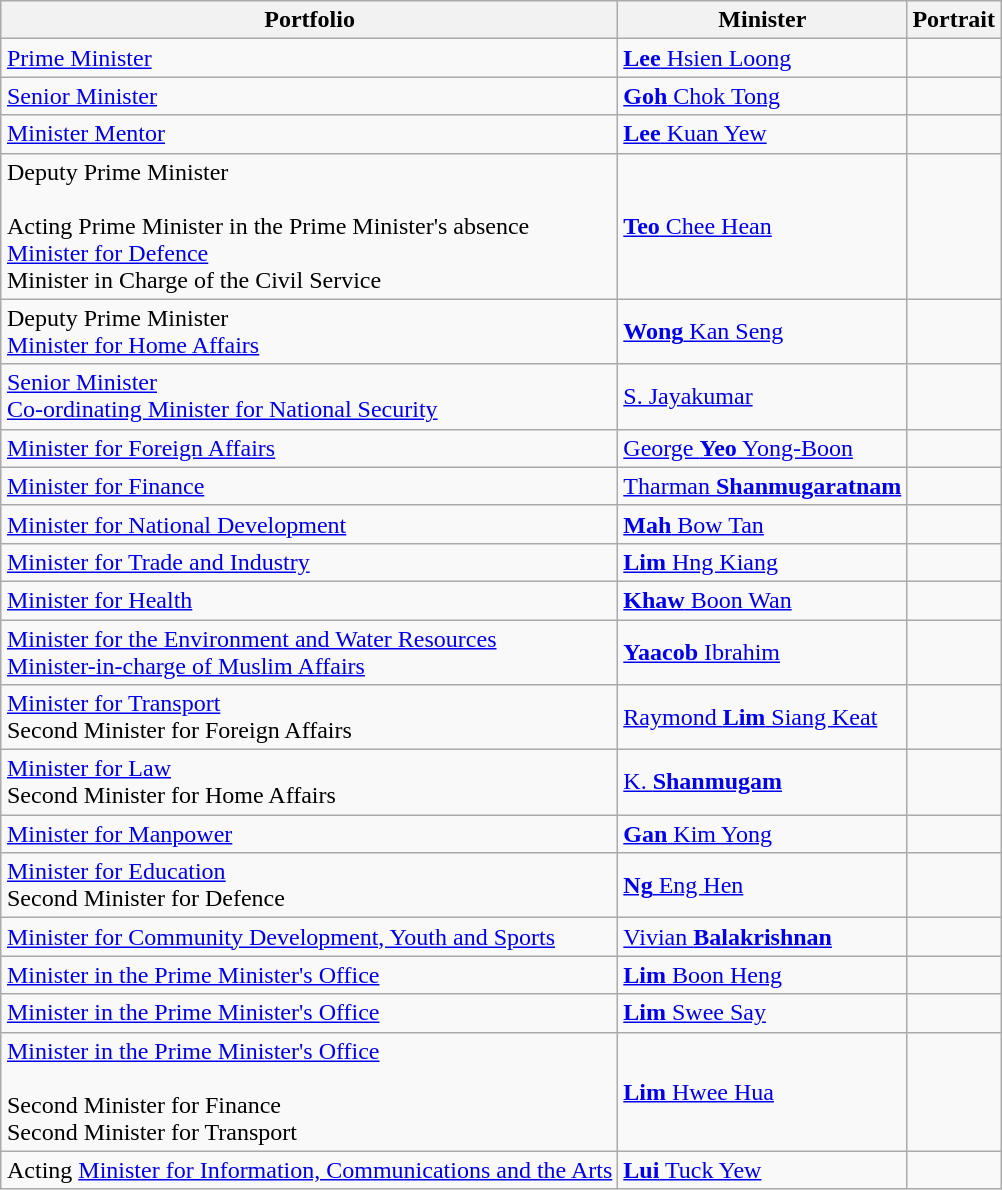<table class=wikitable style="margin:1em auto;">
<tr>
<th>Portfolio</th>
<th>Minister</th>
<th>Portrait</th>
</tr>
<tr>
<td><a href='#'>Prime Minister</a></td>
<td><a href='#'><strong>Lee</strong> Hsien Loong</a></td>
<td></td>
</tr>
<tr>
<td><a href='#'>Senior Minister</a></td>
<td><a href='#'><strong>Goh</strong> Chok Tong</a></td>
<td></td>
</tr>
<tr>
<td><a href='#'>Minister Mentor</a></td>
<td><a href='#'><strong>Lee</strong> Kuan Yew</a></td>
<td></td>
</tr>
<tr>
<td>Deputy Prime Minister<br><br>Acting Prime Minister in the Prime Minister's absence<br>
<a href='#'>Minister for Defence</a><br>
Minister in Charge of the Civil Service</td>
<td><a href='#'><strong>Teo</strong> Chee Hean</a></td>
<td></td>
</tr>
<tr>
<td>Deputy Prime Minister<br><a href='#'>Minister for Home Affairs</a></td>
<td><a href='#'><strong>Wong</strong> Kan Seng</a></td>
<td></td>
</tr>
<tr>
<td><a href='#'>Senior Minister</a><br><a href='#'>Co-ordinating Minister for National Security</a></td>
<td><a href='#'>S. Jayakumar</a></td>
<td></td>
</tr>
<tr>
<td><a href='#'>Minister for Foreign Affairs</a></td>
<td><a href='#'>George <strong>Yeo</strong> Yong-Boon</a></td>
<td></td>
</tr>
<tr>
<td><a href='#'>Minister for Finance</a></td>
<td><a href='#'>Tharman <strong>Shanmugaratnam</strong></a></td>
<td></td>
</tr>
<tr>
<td><a href='#'>Minister for National Development</a></td>
<td><a href='#'><strong>Mah</strong> Bow Tan</a></td>
<td></td>
</tr>
<tr>
<td><a href='#'>Minister for Trade and Industry</a></td>
<td><a href='#'><strong>Lim</strong> Hng Kiang</a></td>
<td></td>
</tr>
<tr>
<td><a href='#'>Minister for Health</a></td>
<td><a href='#'><strong>Khaw</strong> Boon Wan</a></td>
<td></td>
</tr>
<tr>
<td><a href='#'>Minister for the Environment and Water Resources</a><br><a href='#'>Minister-in-charge of Muslim Affairs</a></td>
<td><a href='#'><strong>Yaacob</strong> Ibrahim</a></td>
<td></td>
</tr>
<tr>
<td><a href='#'>Minister for Transport</a><br>Second Minister for Foreign Affairs</td>
<td><a href='#'>Raymond <strong>Lim</strong> Siang Keat</a></td>
<td></td>
</tr>
<tr>
<td><a href='#'>Minister for Law</a><br>Second Minister for Home Affairs</td>
<td><a href='#'>K. <strong>Shanmugam</strong></a></td>
<td></td>
</tr>
<tr>
<td><a href='#'>Minister for Manpower</a></td>
<td><a href='#'><strong>Gan</strong> Kim Yong</a></td>
<td></td>
</tr>
<tr>
<td><a href='#'>Minister for Education</a><br>Second Minister for Defence</td>
<td><a href='#'><strong>Ng</strong> Eng Hen</a></td>
<td></td>
</tr>
<tr>
<td><a href='#'>Minister for Community Development, Youth and Sports</a></td>
<td><a href='#'>Vivian <strong>Balakrishnan</strong></a></td>
<td></td>
</tr>
<tr>
<td><a href='#'>Minister in the Prime Minister's Office</a></td>
<td><a href='#'><strong>Lim</strong> Boon Heng</a></td>
<td></td>
</tr>
<tr>
<td><a href='#'>Minister in the Prime Minister's Office</a></td>
<td><a href='#'><strong>Lim</strong> Swee Say</a></td>
<td></td>
</tr>
<tr>
<td><a href='#'>Minister in the Prime Minister's Office</a><br><br>Second Minister for Finance<br>
Second Minister for Transport</td>
<td><a href='#'><strong>Lim</strong> Hwee Hua</a></td>
<td></td>
</tr>
<tr>
<td>Acting <a href='#'>Minister for Information, Communications and the Arts</a></td>
<td><a href='#'><strong>Lui</strong> Tuck Yew</a></td>
<td></td>
</tr>
</table>
